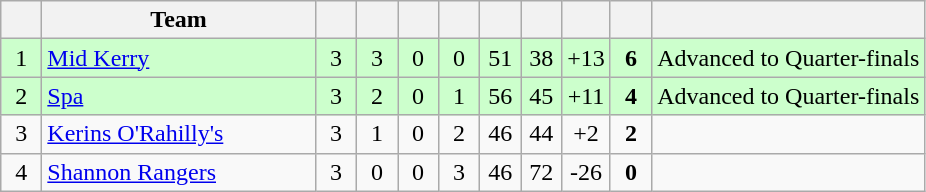<table class="wikitable" style="text-align:center">
<tr>
<th width="20"></th>
<th style="width:175px;">Team</th>
<th width="20"></th>
<th width="20"></th>
<th width="20"></th>
<th width="20"></th>
<th width="20"></th>
<th width="20"></th>
<th width="20"></th>
<th width="20"></th>
<th style="width:175px;"></th>
</tr>
<tr style="background:#cfc;">
<td>1</td>
<td style="text-align:left;"> <a href='#'>Mid Kerry</a></td>
<td>3</td>
<td>3</td>
<td>0</td>
<td>0</td>
<td>51</td>
<td>38</td>
<td>+13</td>
<td><strong>6</strong></td>
<td>Advanced to Quarter-finals</td>
</tr>
<tr style="background:#cfc;">
<td>2</td>
<td style="text-align:left;"> <a href='#'>Spa</a></td>
<td>3</td>
<td>2</td>
<td>0</td>
<td>1</td>
<td>56</td>
<td>45</td>
<td>+11</td>
<td><strong>4</strong></td>
<td>Advanced to Quarter-finals</td>
</tr>
<tr>
<td>3</td>
<td style="text-align:left;"> <a href='#'>Kerins O'Rahilly's</a></td>
<td>3</td>
<td>1</td>
<td>0</td>
<td>2</td>
<td>46</td>
<td>44</td>
<td>+2</td>
<td><strong>2</strong></td>
<td></td>
</tr>
<tr>
<td>4</td>
<td style="text-align:left;"> <a href='#'>Shannon Rangers</a></td>
<td>3</td>
<td>0</td>
<td>0</td>
<td>3</td>
<td>46</td>
<td>72</td>
<td>-26</td>
<td><strong>0</strong></td>
<td></td>
</tr>
</table>
